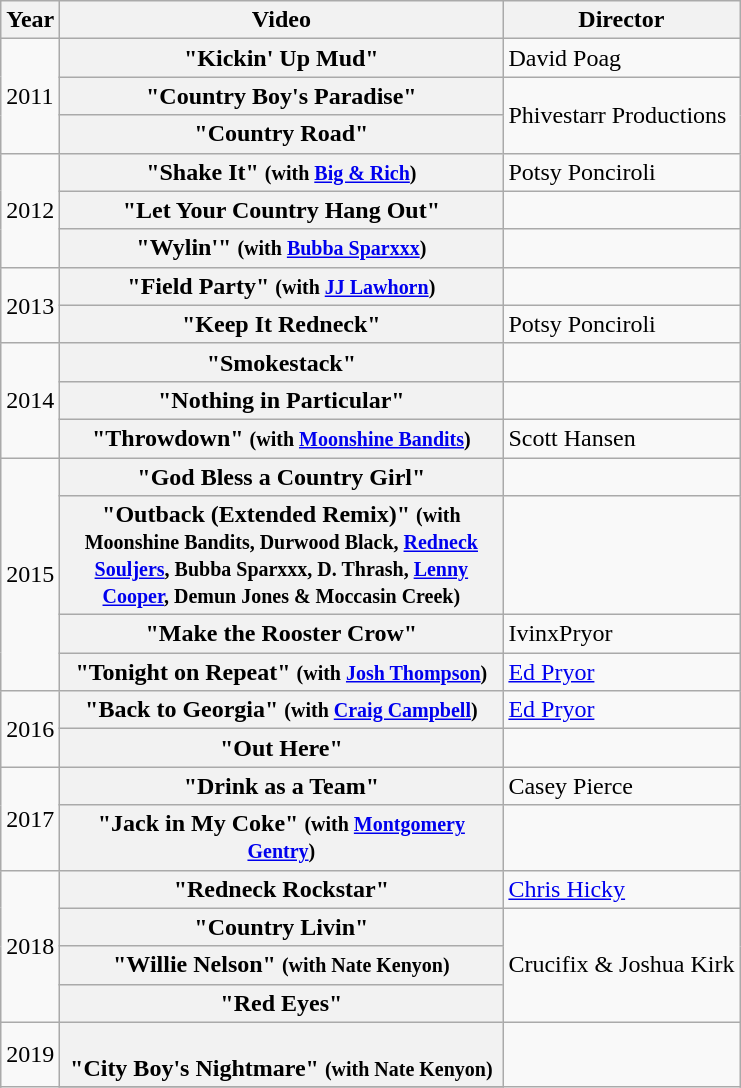<table class="wikitable plainrowheaders">
<tr>
<th>Year</th>
<th style="width:18em;">Video</th>
<th>Director</th>
</tr>
<tr>
<td rowspan="3">2011</td>
<th scope="row">"Kickin' Up Mud"</th>
<td>David Poag</td>
</tr>
<tr>
<th scope="row">"Country Boy's Paradise"</th>
<td rowspan="2">Phivestarr Productions</td>
</tr>
<tr>
<th scope="row">"Country Road"</th>
</tr>
<tr>
<td rowspan="3">2012</td>
<th scope="row">"Shake It" <small>(with <a href='#'>Big & Rich</a>)</small></th>
<td>Potsy Ponciroli</td>
</tr>
<tr>
<th scope="row">"Let Your Country Hang Out"</th>
<td></td>
</tr>
<tr>
<th scope="row">"Wylin'" <small>(with <a href='#'>Bubba Sparxxx</a>)</small></th>
</tr>
<tr>
<td rowspan="2">2013</td>
<th scope="row">"Field Party" <small>(with <a href='#'>JJ Lawhorn</a>)</small></th>
<td></td>
</tr>
<tr>
<th scope="row">"Keep It Redneck"</th>
<td>Potsy Ponciroli</td>
</tr>
<tr>
<td rowspan="3">2014</td>
<th scope="row">"Smokestack"</th>
<td></td>
</tr>
<tr>
<th scope="row">"Nothing in Particular"</th>
<td></td>
</tr>
<tr>
<th scope="row">"Throwdown" <small>(with <a href='#'>Moonshine Bandits</a>)</small></th>
<td>Scott Hansen</td>
</tr>
<tr>
<td rowspan="4">2015</td>
<th scope="row">"God Bless a Country Girl"</th>
<td></td>
</tr>
<tr>
<th scope="row">"Outback (Extended Remix)" <small>(with Moonshine Bandits, Durwood Black, <a href='#'>Redneck Souljers</a>, Bubba Sparxxx, D. Thrash, <a href='#'>Lenny Cooper</a>, Demun Jones & Moccasin Creek)</small></th>
<td></td>
</tr>
<tr>
<th scope="row">"Make the Rooster Crow"</th>
<td>IvinxPryor</td>
</tr>
<tr>
<th scope="row">"Tonight on Repeat" <small>(with <a href='#'>Josh Thompson</a>)</small></th>
<td><a href='#'>Ed Pryor</a></td>
</tr>
<tr>
<td rowspan="2">2016</td>
<th scope="row">"Back to Georgia" <small>(with <a href='#'>Craig Campbell</a>)</small></th>
<td><a href='#'>Ed Pryor</a></td>
</tr>
<tr>
<th scope="row">"Out Here"</th>
<td></td>
</tr>
<tr>
<td rowspan="2">2017</td>
<th scope="row">"Drink as a Team"</th>
<td>Casey Pierce</td>
</tr>
<tr>
<th scope="row">"Jack in My Coke" <small>(with <a href='#'>Montgomery Gentry</a>)</small></th>
<td></td>
</tr>
<tr>
<td rowspan="4">2018</td>
<th scope="row">"Redneck Rockstar"</th>
<td><a href='#'>Chris Hicky</a></td>
</tr>
<tr>
<th scope="row">"Country Livin"</th>
<td rowspan="3">Crucifix & Joshua Kirk</td>
</tr>
<tr>
<th scope="row">"Willie Nelson" <small>(with Nate Kenyon)</small></th>
</tr>
<tr>
<th scope="row">"Red Eyes"</th>
</tr>
<tr>
<td rowspan="4">2019</td>
<th scope="row"><br>"City Boy's Nightmare" <small>(with Nate Kenyon)</small></th>
</tr>
<tr>
</tr>
</table>
